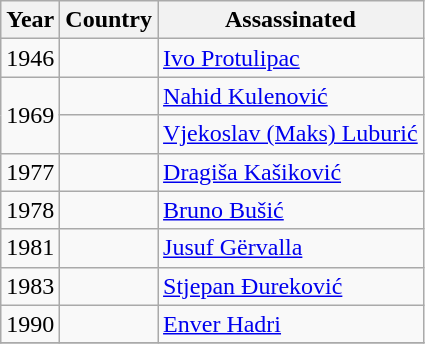<table class="wikitable">
<tr>
<th>Year</th>
<th>Country</th>
<th>Assassinated</th>
</tr>
<tr>
<td>1946</td>
<td></td>
<td><a href='#'>Ivo Protulipac</a></td>
</tr>
<tr>
<td rowspan="2">1969</td>
<td></td>
<td><a href='#'>Nahid Kulenović</a></td>
</tr>
<tr>
<td></td>
<td><a href='#'>Vjekoslav (Maks) Luburić</a></td>
</tr>
<tr>
<td>1977</td>
<td></td>
<td><a href='#'>Dragiša Kašiković</a></td>
</tr>
<tr>
<td>1978</td>
<td></td>
<td><a href='#'>Bruno Bušić</a></td>
</tr>
<tr>
<td>1981</td>
<td></td>
<td><a href='#'>Jusuf Gërvalla</a></td>
</tr>
<tr>
<td>1983</td>
<td></td>
<td><a href='#'>Stjepan Đureković</a></td>
</tr>
<tr>
<td>1990</td>
<td></td>
<td><a href='#'>Enver Hadri</a></td>
</tr>
<tr>
</tr>
</table>
